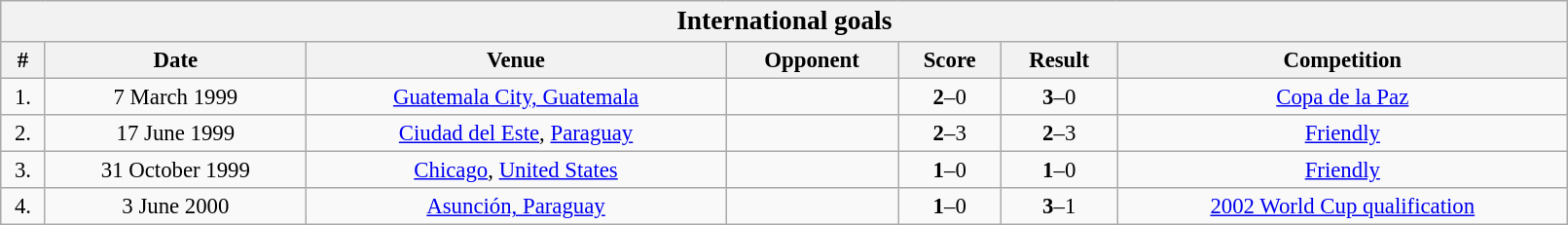<table class="wikitable collapsible collapsed" style=" text-align:center; font-size:95%;" width="85%">
<tr>
<th colspan=7><big>International goals</big></th>
</tr>
<tr>
<th>#</th>
<th>Date</th>
<th>Venue</th>
<th>Opponent</th>
<th>Score</th>
<th>Result</th>
<th>Competition</th>
</tr>
<tr>
<td>1.</td>
<td>7 March 1999</td>
<td><a href='#'>Guatemala City, Guatemala</a></td>
<td></td>
<td><strong>2</strong>–0</td>
<td><strong>3</strong>–0</td>
<td><a href='#'>Copa de la Paz</a></td>
</tr>
<tr>
<td>2.</td>
<td>17 June 1999</td>
<td><a href='#'>Ciudad del Este</a>, <a href='#'>Paraguay</a></td>
<td></td>
<td><strong>2</strong>–3</td>
<td><strong>2</strong>–3</td>
<td><a href='#'>Friendly</a></td>
</tr>
<tr>
<td>3.</td>
<td>31 October 1999</td>
<td><a href='#'>Chicago</a>, <a href='#'>United States</a></td>
<td></td>
<td><strong>1</strong>–0</td>
<td><strong>1</strong>–0</td>
<td><a href='#'>Friendly</a></td>
</tr>
<tr>
<td>4.</td>
<td>3 June 2000</td>
<td><a href='#'>Asunción, Paraguay</a></td>
<td></td>
<td><strong>1</strong>–0</td>
<td><strong>3</strong>–1</td>
<td><a href='#'>2002 World Cup qualification</a></td>
</tr>
</table>
